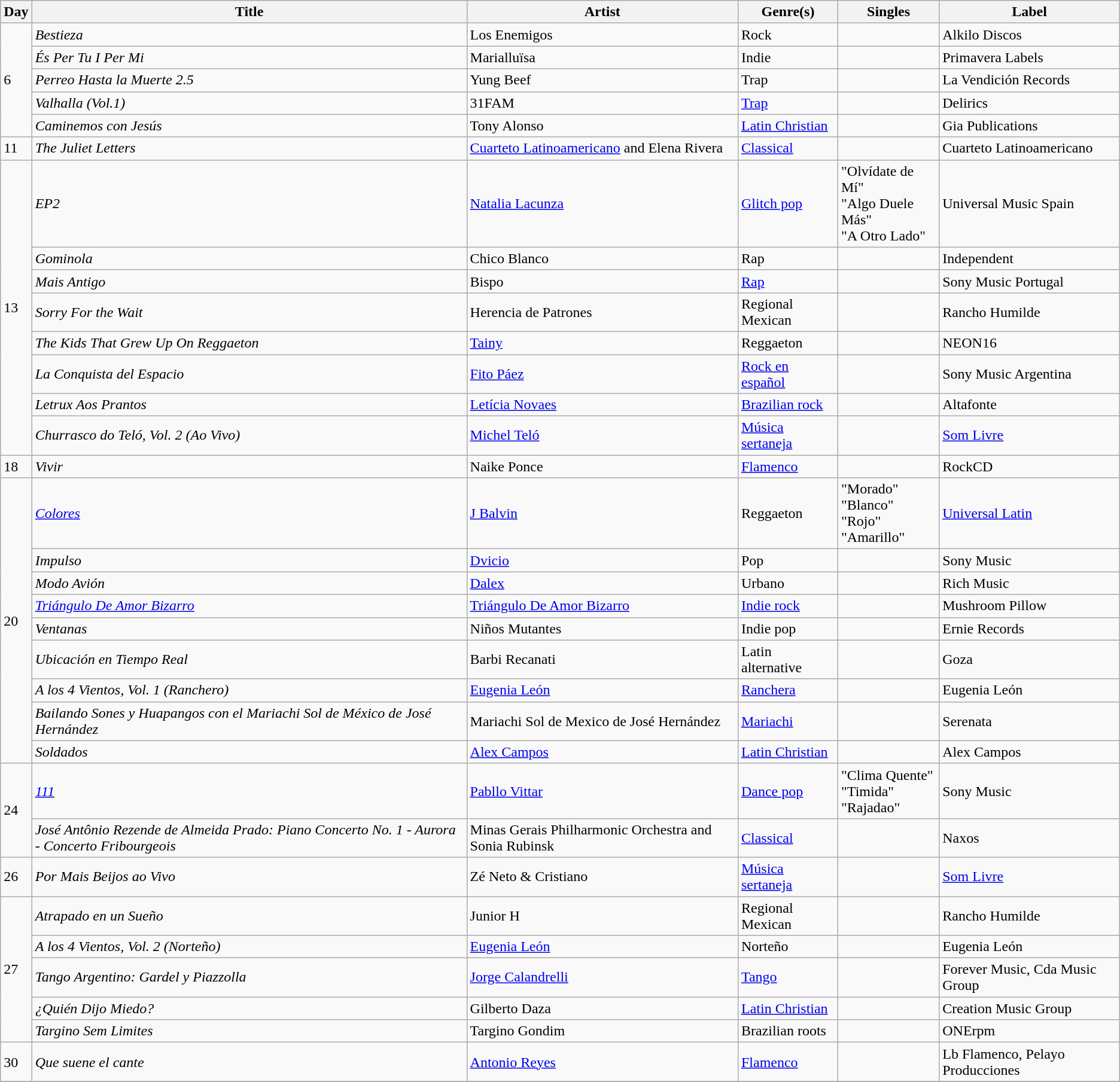<table class="wikitable sortable" style="text-align: left;">
<tr>
<th>Day</th>
<th>Title</th>
<th>Artist</th>
<th>Genre(s)</th>
<th>Singles</th>
<th>Label</th>
</tr>
<tr>
<td rowspan="5">6</td>
<td><em>Bestieza</em></td>
<td>Los Enemigos</td>
<td>Rock</td>
<td></td>
<td>Alkilo Discos</td>
</tr>
<tr>
<td><em>És Per Tu I Per Mi</em></td>
<td>Marialluïsa</td>
<td>Indie</td>
<td></td>
<td>Primavera Labels</td>
</tr>
<tr>
<td><em>Perreo Hasta la Muerte 2.5</em></td>
<td>Yung Beef</td>
<td>Trap</td>
<td></td>
<td>La Vendición Records</td>
</tr>
<tr>
<td><em>Valhalla (Vol.1)</em></td>
<td>31FAM</td>
<td><a href='#'>Trap</a></td>
<td></td>
<td>Delirics</td>
</tr>
<tr>
<td><em>Caminemos con Jesús</em></td>
<td>Tony Alonso</td>
<td><a href='#'>Latin Christian</a></td>
<td></td>
<td>Gia Publications</td>
</tr>
<tr>
<td>11</td>
<td><em>The Juliet Letters</em></td>
<td><a href='#'>Cuarteto Latinoamericano</a> and Elena Rivera</td>
<td><a href='#'>Classical</a></td>
<td></td>
<td>Cuarteto Latinoamericano</td>
</tr>
<tr>
<td rowspan="8">13</td>
<td><em>EP2</em></td>
<td><a href='#'>Natalia Lacunza</a></td>
<td><a href='#'>Glitch pop</a></td>
<td>"Olvídate de Mí"<br>"Algo Duele Más"<br>"A Otro Lado"</td>
<td>Universal Music Spain</td>
</tr>
<tr>
<td><em>Gominola</em></td>
<td>Chico Blanco</td>
<td>Rap</td>
<td></td>
<td>Independent</td>
</tr>
<tr>
<td><em>Mais Antigo</em></td>
<td>Bispo</td>
<td><a href='#'>Rap</a></td>
<td></td>
<td>Sony Music Portugal</td>
</tr>
<tr>
<td><em>Sorry For the Wait</em></td>
<td>Herencia de Patrones</td>
<td>Regional Mexican</td>
<td></td>
<td>Rancho Humilde</td>
</tr>
<tr>
<td><em>The Kids That Grew Up On Reggaeton</em></td>
<td><a href='#'>Tainy</a></td>
<td>Reggaeton</td>
<td></td>
<td>NEON16</td>
</tr>
<tr>
<td><em>La Conquista del Espacio</em></td>
<td><a href='#'>Fito Páez</a></td>
<td><a href='#'>Rock en español</a></td>
<td></td>
<td>Sony Music Argentina</td>
</tr>
<tr>
<td><em>Letrux Aos Prantos</em></td>
<td><a href='#'>Letícia Novaes</a></td>
<td><a href='#'>Brazilian rock</a></td>
<td></td>
<td>Altafonte</td>
</tr>
<tr>
<td><em>Churrasco do Teló, Vol. 2 (Ao Vivo)</em></td>
<td><a href='#'>Michel Teló</a></td>
<td><a href='#'>Música sertaneja</a></td>
<td></td>
<td><a href='#'>Som Livre</a></td>
</tr>
<tr>
<td>18</td>
<td><em>Vivir</em></td>
<td>Naike Ponce</td>
<td><a href='#'>Flamenco</a></td>
<td></td>
<td>RockCD</td>
</tr>
<tr>
<td rowspan="9">20</td>
<td><em><a href='#'>Colores</a></em></td>
<td><a href='#'>J Balvin</a></td>
<td>Reggaeton</td>
<td>"Morado"<br>"Blanco"<br>"Rojo"<br>"Amarillo"</td>
<td><a href='#'>Universal Latin</a></td>
</tr>
<tr>
<td><em>Impulso</em></td>
<td><a href='#'>Dvicio</a></td>
<td>Pop</td>
<td></td>
<td>Sony Music</td>
</tr>
<tr>
<td><em>Modo Avión</em></td>
<td><a href='#'>Dalex</a></td>
<td>Urbano</td>
<td></td>
<td>Rich Music</td>
</tr>
<tr>
<td><a href='#'><em>Triángulo De Amor Bizarro</em></a></td>
<td><a href='#'>Triángulo De Amor Bizarro</a></td>
<td><a href='#'>Indie rock</a></td>
<td></td>
<td>Mushroom Pillow</td>
</tr>
<tr>
<td><em>Ventanas</em></td>
<td>Niños Mutantes</td>
<td>Indie pop</td>
<td></td>
<td>Ernie Records</td>
</tr>
<tr>
<td><em>Ubicación en Tiempo Real</em></td>
<td>Barbi Recanati</td>
<td>Latin alternative</td>
<td></td>
<td>Goza</td>
</tr>
<tr>
<td><em>A los 4 Vientos, Vol. 1 (Ranchero)</em></td>
<td><a href='#'>Eugenia León</a></td>
<td><a href='#'>Ranchera</a></td>
<td></td>
<td>Eugenia León</td>
</tr>
<tr>
<td><em>Bailando Sones y Huapangos con el Mariachi Sol de México de José Hernández</em></td>
<td>Mariachi Sol de Mexico de José Hernández</td>
<td><a href='#'>Mariachi</a></td>
<td></td>
<td>Serenata</td>
</tr>
<tr>
<td><em>Soldados</em></td>
<td><a href='#'>Alex Campos</a></td>
<td><a href='#'>Latin Christian</a></td>
<td></td>
<td>Alex Campos</td>
</tr>
<tr>
<td rowspan="2">24</td>
<td><em><a href='#'>111</a></em></td>
<td><a href='#'>Pabllo Vittar</a></td>
<td><a href='#'>Dance pop</a></td>
<td>"Clima Quente"<br>"Timida"<br>"Rajadao"</td>
<td>Sony Music</td>
</tr>
<tr>
<td><em>José Antônio Rezende de Almeida Prado: Piano Concerto No. 1 - Aurora - Concerto Fribourgeois</em></td>
<td>Minas Gerais Philharmonic Orchestra and Sonia Rubinsk</td>
<td><a href='#'>Classical</a></td>
<td></td>
<td>Naxos</td>
</tr>
<tr>
<td>26</td>
<td><em>Por Mais Beijos ao Vivo</em></td>
<td>Zé Neto & Cristiano</td>
<td><a href='#'>Música sertaneja</a></td>
<td></td>
<td><a href='#'>Som Livre</a></td>
</tr>
<tr>
<td rowspan="5">27</td>
<td><em>Atrapado en un Sueño</em></td>
<td>Junior H</td>
<td>Regional Mexican</td>
<td></td>
<td>Rancho Humilde</td>
</tr>
<tr>
<td><em>A los 4 Vientos, Vol. 2 (Norteño)</em></td>
<td><a href='#'>Eugenia León</a></td>
<td>Norteño</td>
<td></td>
<td>Eugenia León</td>
</tr>
<tr>
<td><em>Tango Argentino: Gardel y Piazzolla</em></td>
<td><a href='#'>Jorge Calandrelli</a></td>
<td><a href='#'>Tango</a></td>
<td></td>
<td>Forever Music, Cda Music Group</td>
</tr>
<tr>
<td><em>¿Quién Dijo Miedo?</em></td>
<td>Gilberto Daza</td>
<td><a href='#'>Latin Christian</a></td>
<td></td>
<td>Creation Music Group</td>
</tr>
<tr>
<td><em>Targino Sem Limites</em></td>
<td>Targino Gondim</td>
<td>Brazilian roots</td>
<td></td>
<td>ONErpm</td>
</tr>
<tr>
<td>30</td>
<td><em>Que suene el cante</em></td>
<td><a href='#'>Antonio Reyes</a></td>
<td><a href='#'>Flamenco</a></td>
<td></td>
<td>Lb Flamenco, Pelayo Producciones</td>
</tr>
<tr>
</tr>
</table>
